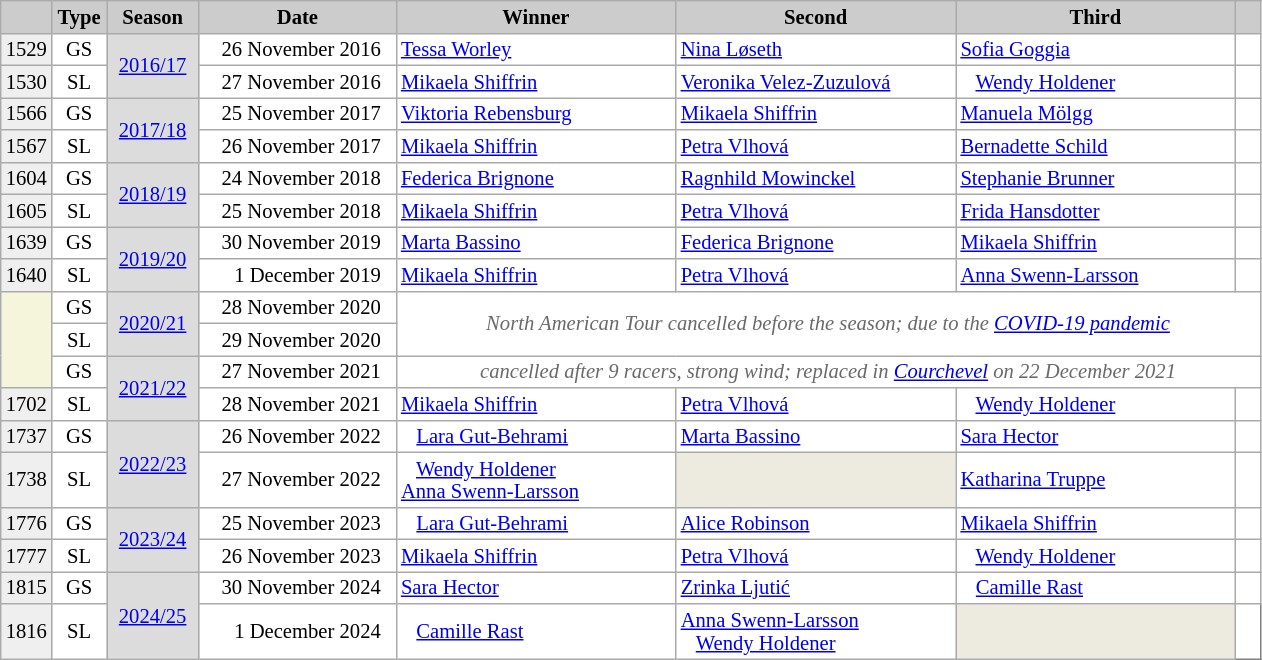<table class="wikitable plainrowheaders" style="background:#fff; font-size:86%; line-height:15px; border:grey solid 1px; border-collapse:collapse;">
<tr style="background:#ccc; text-align:center;">
<th style="background-color: #ccc;" width="23"></th>
<th style="background-color: #ccc;" width="30">Type</th>
<th style="background-color: #ccc;" width="55">Season</th>
<th style="background-color: #ccc;" width="125">Date</th>
<th style="background:#ccc;" width="180">Winner</th>
<th style="background:#ccc;" width="180">Second</th>
<th style="background:#ccc;" width="180">Third</th>
<th style="background:#ccc;" width="10"></th>
</tr>
<tr>
<td align=right bgcolor="#EFEFEF">1529</td>
<td align=center>GS</td>
<td bgcolor=gainsboro align=center rowspan=2><a href='#'>2016/17</a></td>
<td align=right>26 November 2016  </td>
<td> <a href='#'>Tessa Worley</a></td>
<td> <a href='#'>Nina Løseth</a></td>
<td> <a href='#'>Sofia Goggia</a></td>
<td></td>
</tr>
<tr>
<td align=right bgcolor="#EFEFEF">1530</td>
<td align=center>SL</td>
<td align=right>27 November 2016  </td>
<td> <a href='#'>Mikaela Shiffrin</a></td>
<td> <a href='#'>Veronika Velez-Zuzulová</a></td>
<td>   <a href='#'>Wendy Holdener</a></td>
<td></td>
</tr>
<tr>
<td align=right bgcolor="#EFEFEF">1566</td>
<td align=center>GS</td>
<td bgcolor=gainsboro align=center rowspan=2><a href='#'>2017/18</a></td>
<td align=right>25 November 2017  </td>
<td> <a href='#'>Viktoria Rebensburg</a></td>
<td> <a href='#'>Mikaela Shiffrin</a></td>
<td> <a href='#'>Manuela Mölgg</a></td>
<td></td>
</tr>
<tr>
<td align=right bgcolor="#EFEFEF">1567</td>
<td align=center>SL</td>
<td align=right>26 November 2017  </td>
<td> <a href='#'>Mikaela Shiffrin</a></td>
<td> <a href='#'>Petra Vlhová</a></td>
<td> <a href='#'>Bernadette Schild</a></td>
<td></td>
</tr>
<tr>
<td align=right bgcolor="#EFEFEF">1604</td>
<td align=center>GS</td>
<td bgcolor=gainsboro align=center rowspan=2><a href='#'>2018/19</a></td>
<td align=right>24 November 2018  </td>
<td> <a href='#'>Federica Brignone</a></td>
<td> <a href='#'>Ragnhild Mowinckel</a></td>
<td> <a href='#'>Stephanie Brunner</a></td>
<td></td>
</tr>
<tr>
<td align=right bgcolor="#EFEFEF">1605</td>
<td align=center>SL</td>
<td align=right>25 November 2018  </td>
<td> <a href='#'>Mikaela Shiffrin</a></td>
<td> <a href='#'>Petra Vlhová</a></td>
<td> <a href='#'>Frida Hansdotter</a></td>
<td></td>
</tr>
<tr>
<td align=right bgcolor="#EFEFEF">1639</td>
<td align=center>GS</td>
<td bgcolor=gainsboro align=center rowspan=2><a href='#'>2019/20</a></td>
<td align=right>30 November 2019  </td>
<td> <a href='#'>Marta Bassino</a></td>
<td> <a href='#'>Federica Brignone</a></td>
<td> <a href='#'>Mikaela Shiffrin</a></td>
<td></td>
</tr>
<tr>
<td align=right bgcolor="#EFEFEF">1640</td>
<td align=center>SL</td>
<td align=right>1 December 2019  </td>
<td> <a href='#'>Mikaela Shiffrin</a></td>
<td> <a href='#'>Petra Vlhová</a></td>
<td> <a href='#'>Anna Swenn-Larsson</a></td>
<td></td>
</tr>
<tr>
<td bgcolor=F5F5DC rowspan=3></td>
<td align=center>GS</td>
<td bgcolor=gainsboro align=center rowspan=2><a href='#'>2020/21</a></td>
<td align=right>28 November 2020  </td>
<td colspan=4 align=center style=color:#696969 rowspan=2><em>North American Tour cancelled before the season; due to the <a href='#'>COVID-19 pandemic</a></em></td>
</tr>
<tr>
<td align=center>SL</td>
<td align=right>29 November 2020  </td>
</tr>
<tr>
<td align=center>GS</td>
<td bgcolor=gainsboro align=center rowspan=2><a href='#'>2021/22</a></td>
<td align=right>27 November 2021  </td>
<td align=center style=color:#696969 colspan=4><em>cancelled after 9 racers, strong wind; replaced in <a href='#'>Courchevel</a> on 22 December 2021</em></td>
</tr>
<tr>
<td align=right bgcolor="#EFEFEF">1702</td>
<td align=center>SL</td>
<td align=right>28 November 2021  </td>
<td> <a href='#'>Mikaela Shiffrin</a></td>
<td> <a href='#'>Petra Vlhová</a></td>
<td>   <a href='#'>Wendy Holdener</a></td>
<td></td>
</tr>
<tr>
<td align=right bgcolor="#EFEFEF">1737</td>
<td align=center>GS</td>
<td bgcolor=gainsboro align=center rowspan=2><a href='#'>2022/23</a></td>
<td align=right>26 November 2022  </td>
<td>   <a href='#'>Lara Gut-Behrami</a></td>
<td> <a href='#'>Marta Bassino</a></td>
<td> <a href='#'>Sara Hector</a></td>
<td></td>
</tr>
<tr>
<td align=right bgcolor="#EFEFEF">1738</td>
<td align=center>SL</td>
<td align=right>27 November 2022  </td>
<td>   <a href='#'>Wendy Holdener</a><br> <a href='#'>Anna Swenn-Larsson</a></td>
<td bgcolor="EDEAE0"></td>
<td> <a href='#'>Katharina Truppe</a></td>
<td></td>
</tr>
<tr>
<td align=right bgcolor="#EFEFEF">1776</td>
<td align="center">GS</td>
<td bgcolor=gainsboro align=center rowspan=2><a href='#'>2023/24</a></td>
<td align="right">25 November 2023  </td>
<td>   <a href='#'>Lara Gut-Behrami</a></td>
<td> <a href='#'>Alice Robinson</a></td>
<td> <a href='#'>Mikaela Shiffrin</a></td>
<td></td>
</tr>
<tr>
<td align=right bgcolor="#EFEFEF">1777</td>
<td align="center">SL</td>
<td align=right>26 November 2023  </td>
<td> <a href='#'>Mikaela Shiffrin</a></td>
<td> <a href='#'>Petra Vlhová</a></td>
<td>   <a href='#'>Wendy Holdener</a></td>
<td></td>
</tr>
<tr>
<td align=right bgcolor="#EFEFEF">1815</td>
<td align="center">GS</td>
<td bgcolor=gainsboro align=center rowspan=2><a href='#'>2024/25</a></td>
<td align=right>30 November 2024  </td>
<td> <a href='#'>Sara Hector</a></td>
<td> <a href='#'>Zrinka Ljutić</a></td>
<td>   <a href='#'>Camille Rast</a></td>
<td></td>
</tr>
<tr>
<td align=right bgcolor="#EFEFEF">1816</td>
<td align="center">SL</td>
<td align=right>1 December 2024  </td>
<td>   <a href='#'>Camille Rast</a></td>
<td> <a href='#'>Anna Swenn-Larsson</a><br>   <a href='#'>Wendy Holdener</a></td>
<td bgcolor="EDEAE0"></td>
</tr>
</table>
